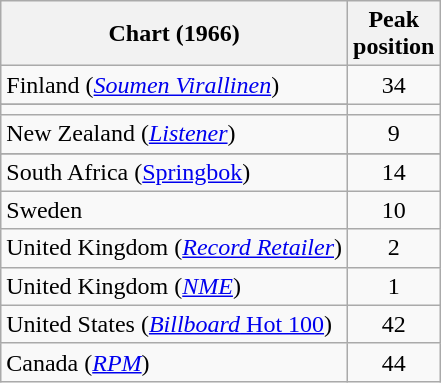<table class="wikitable sortable">
<tr>
<th>Chart (1966)</th>
<th>Peak<br>position</th>
</tr>
<tr>
<td>Finland (<a href='#'><em>Soumen Virallinen</em></a>)</td>
<td style="text-align:center;">34</td>
</tr>
<tr>
</tr>
<tr>
</tr>
<tr>
<td></td>
</tr>
<tr>
<td>New Zealand (<em><a href='#'>Listener</a></em>)</td>
<td style="text-align:center;">9</td>
</tr>
<tr>
</tr>
<tr>
<td>South Africa (<a href='#'>Springbok</a>)</td>
<td align="center">14</td>
</tr>
<tr>
<td>Sweden</td>
<td style="text-align:center;">10</td>
</tr>
<tr>
<td>United Kingdom (<em><a href='#'>Record Retailer</a></em>)</td>
<td style="text-align:center;">2</td>
</tr>
<tr>
<td>United Kingdom (<em><a href='#'>NME</a></em>)</td>
<td style="text-align:center;">1</td>
</tr>
<tr>
<td>United States (<a href='#'><em>Billboard</em> Hot 100</a>)</td>
<td style="text-align:center;">42</td>
</tr>
<tr>
<td>Canada (<a href='#'><em>RPM</em></a>)</td>
<td style="text-align:center;">44</td>
</tr>
</table>
